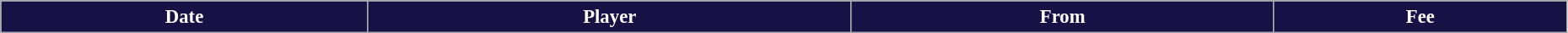<table class="wikitable" style="text-align:left; font-size:95%;width:98%;">
<tr>
<th style="background:#181146; color:white;">Date</th>
<th style="background:#181146; color:white;">Player</th>
<th style="background:#181146; color:white;">From</th>
<th style="background:#181146; color:white;">Fee</th>
</tr>
</table>
